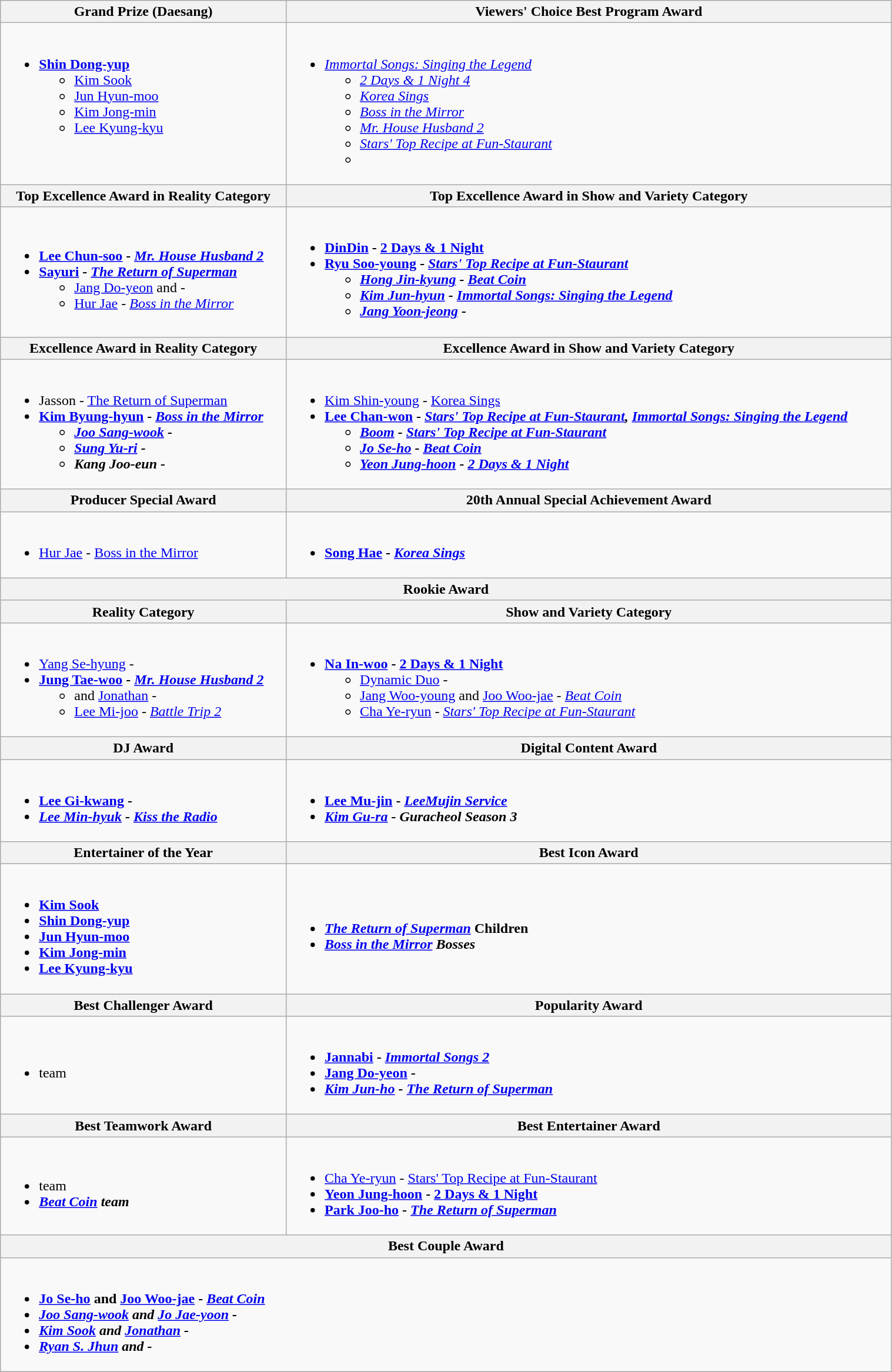<table class="wikitable" style="width:80%">
<tr>
<th scope="col"  width:40%">Grand Prize (Daesang)</th>
<th scope="col"  width:40%">Viewers' Choice Best Program Award</th>
</tr>
<tr>
<td style="vertical-align:top"><br><ul><li><a href='#'><strong>Shin Dong-yup</strong></a><ul><li><a href='#'>Kim Sook</a></li><li><a href='#'>Jun Hyun-moo</a></li><li><a href='#'>Kim Jong-min</a></li><li><a href='#'>Lee Kyung-kyu</a></li></ul></li></ul></td>
<td style="vertical-align:top"><br><ul><li><em><a href='#'>Immortal Songs: Singing the Legend</a></em><ul><li><em><a href='#'>2 Days & 1 Night 4</a></em></li><li><em><a href='#'>Korea Sings</a></em></li><li><em><a href='#'>Boss in the Mirror</a></em></li><li><em><a href='#'>Mr. House Husband 2</a></em></li><li><em><a href='#'>Stars' Top Recipe at Fun-Staurant</a></em></li><li><em></em></li></ul></li></ul></td>
</tr>
<tr>
<th>Top Excellence Award in Reality Category</th>
<th><strong>Top Excellence Award in Show and Variety Category</strong></th>
</tr>
<tr>
<td><br><ul><li><strong><a href='#'>Lee Chun-soo</a> - <a href='#'><em>Mr. House Husband 2</em></a></strong></li><li><strong><a href='#'>Sayuri</a> - <a href='#'><em>The Return of Superman</em></a></strong><ul><li><a href='#'>Jang Do-yeon</a> and  - <em></em></li><li><a href='#'>Hur Jae</a> - <em><a href='#'>Boss in the Mirror</a></em></li></ul></li></ul></td>
<td><br><ul><li><strong><a href='#'>DinDin</a> - <a href='#'>2 Days & 1 Night</a></strong></li><li><strong><a href='#'>Ryu Soo-young</a> - <em><a href='#'>Stars' Top Recipe at Fun-Staurant</a><strong><em><ul><li><a href='#'>Hong Jin-kyung</a> - </em><a href='#'>Beat Coin</a><em></li><li><a href='#'>Kim Jun-hyun</a> - </em><a href='#'>Immortal Songs: Singing the Legend</a><em></li><li><a href='#'>Jang Yoon-jeong</a> - </em><em></li></ul></li></ul></td>
</tr>
<tr>
<th>Excellence Award in Reality Category</th>
<th>Excellence Award in Show and Variety Category</th>
</tr>
<tr>
<td><br><ul><li></strong>Jasson - </em><a href='#'>The Return of Superman</a></em></strong></li><li><strong><a href='#'>Kim Byung-hyun</a> - <em><a href='#'>Boss in the Mirror</a><strong><em><ul><li><a href='#'>Joo Sang-wook</a> - </em><em></li><li><a href='#'>Sung Yu-ri</a> - </em><em></li><li>Kang Joo-eun - </em><em></li></ul></li></ul></td>
<td><br><ul><li></strong><a href='#'>Kim Shin-young</a> - </em><a href='#'>Korea Sings</a></em></strong></li><li><strong><a href='#'>Lee Chan-won</a> - <em><a href='#'>Stars' Top Recipe at Fun-Staurant</a>, <a href='#'>Immortal Songs: Singing the Legend</a><strong><em><ul><li><a href='#'>Boom</a> - </em><a href='#'>Stars' Top Recipe at Fun-Staurant</a><em></li><li><a href='#'>Jo Se-ho</a> - </em><a href='#'>Beat Coin</a><em></li><li><a href='#'>Yeon Jung-hoon</a> - <a href='#'>2 Days & 1 Night</a></li></ul></li></ul></td>
</tr>
<tr>
<th>Producer Special Award</th>
<th>20th Annual Special Achievement Award</th>
</tr>
<tr>
<td><br><ul><li></strong><a href='#'>Hur Jae</a> - </em><a href='#'>Boss in the Mirror</a></em></strong></li></ul></td>
<td><br><ul><li><strong><a href='#'>Song Hae</a> - <em><a href='#'>Korea Sings</a><strong><em></li></ul></td>
</tr>
<tr>
<th colspan="2" style="vertical-align:top">Rookie Award</th>
</tr>
<tr>
<th>Reality Category</th>
<th>Show and Variety Category</th>
</tr>
<tr>
<td><br><ul><li></strong><a href='#'>Yang Se-hyung</a> - </em></em></strong></li><li><strong><a href='#'>Jung Tae-woo</a> - <a href='#'><em>Mr. House Husband 2</em></a></strong><ul><li> and <a href='#'>Jonathan</a> - <em></em></li><li><a href='#'>Lee Mi-joo</a> - <a href='#'><em>Battle Trip 2</em></a></li></ul></li></ul></td>
<td><br><ul><li><strong><a href='#'>Na In-woo</a> - <a href='#'>2 Days & 1 Night</a></strong><ul><li><a href='#'>Dynamic Duo</a> - <em></em></li><li><a href='#'>Jang Woo-young</a> and <a href='#'>Joo Woo-jae</a> - <em><a href='#'>Beat Coin</a></em></li><li><a href='#'>Cha Ye-ryun</a> - <em><a href='#'>Stars' Top Recipe at Fun-Staurant</a></em></li></ul></li></ul></td>
</tr>
<tr>
<th>DJ Award</th>
<th>Digital Content Award</th>
</tr>
<tr>
<td><br><ul><li><strong><a href='#'>Lee Gi-kwang</a> - <em><strong><em></li><li></strong><a href='#'>Lee Min-hyuk</a> - </em><a href='#'>Kiss the Radio</a></em></strong></li></ul></td>
<td><br><ul><li><strong><a href='#'>Lee Mu-jin</a> - <em><a href='#'>LeeMujin Service</a><strong><em></li><li></strong><a href='#'>Kim Gu-ra</a> - </em>Guracheol Season 3</em></strong></li></ul></td>
</tr>
<tr>
<th>Entertainer of the Year</th>
<th>Best Icon Award</th>
</tr>
<tr>
<td><br><ul><li><a href='#'><strong>Kim Sook</strong></a></li><li><a href='#'><strong>Shin Dong-yup</strong></a></li><li><strong><a href='#'>Jun Hyun-moo</a></strong></li><li><strong><a href='#'>Kim Jong-min</a></strong></li><li><strong><a href='#'>Lee Kyung-kyu</a></strong></li></ul></td>
<td><br><ul><li><strong><a href='#'><em>The Return of Superman</em></a> Children</strong></li><li><strong><em><a href='#'>Boss in the Mirror</a><em> Bosses<strong></li></ul></td>
</tr>
<tr>
<th>Best Challenger Award</th>
<th>Popularity Award</th>
</tr>
<tr>
<td><br><ul><li></em></strong></em> team</strong></li></ul></td>
<td><br><ul><li><strong><a href='#'>Jannabi</a> - <a href='#'><em>Immortal Songs 2</em></a></strong></li><li><strong><a href='#'>Jang Do-yeon</a> - <em><strong><em></li><li></strong><a href='#'>Kim Jun-ho</a> - <a href='#'></em>The Return of Superman<em></a><strong></li></ul></td>
</tr>
<tr>
<th>Best Teamwork Award</th>
<th>Best Entertainer Award</th>
</tr>
<tr>
<td><br><ul><li></em></strong></em> team</strong></li><li><strong><em><a href='#'>Beat Coin</a><em> team<strong></li></ul></td>
<td><br><ul><li></strong><a href='#'>Cha Ye-ryun</a> - </em><a href='#'>Stars' Top Recipe at Fun-Staurant</a></em></strong></li><li><strong><a href='#'>Yeon Jung-hoon</a> - <a href='#'>2 Days & 1 Night</a></strong></li><li><strong><a href='#'>Park Joo-ho</a> - <a href='#'><em>The Return of Superman</em></a></strong></li></ul></td>
</tr>
<tr>
<th colspan="2">Best Couple Award</th>
</tr>
<tr>
<td colspan="2"><br><ul><li><strong><a href='#'>Jo Se-ho</a> and <a href='#'>Joo Woo-jae</a> - <em><a href='#'>Beat Coin</a><strong><em></li><li></strong><a href='#'>Joo Sang-wook</a> and <a href='#'>Jo Jae-yoon</a><strong> - </em><em></li><li></strong><a href='#'>Kim Sook</a> and <a href='#'>Jonathan</a><strong> - </em><em></li><li></strong><a href='#'>Ryan S. Jhun</a> and <strong> - </em><em></li></ul></td>
</tr>
</table>
